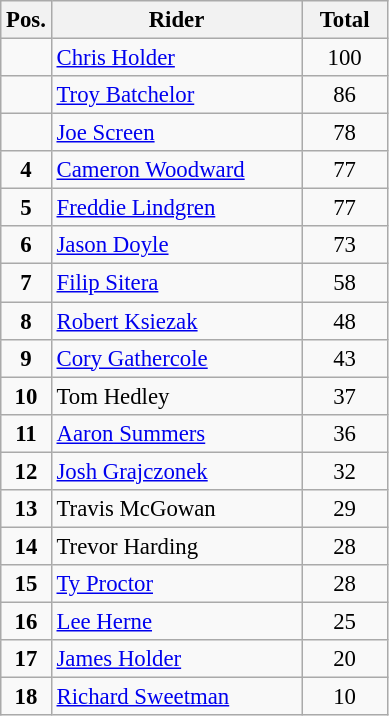<table class="wikitable" style="font-size: 95%">
<tr>
<th width=20px>Pos.</th>
<th width=160px>Rider</th>
<th width=50px>Total</th>
</tr>
<tr align="center" >
<td></td>
<td align="left"><a href='#'>Chris Holder</a></td>
<td>100</td>
</tr>
<tr align="center" >
<td></td>
<td align="left"><a href='#'>Troy Batchelor</a></td>
<td>86</td>
</tr>
<tr align="center" >
<td></td>
<td align="left"><a href='#'>Joe Screen</a></td>
<td>78</td>
</tr>
<tr align="center">
<td><strong>4</strong></td>
<td align="left"><a href='#'>Cameron Woodward</a></td>
<td>77</td>
</tr>
<tr align="center">
<td><strong>5</strong></td>
<td align="left"><a href='#'>Freddie Lindgren</a></td>
<td>77</td>
</tr>
<tr align="center">
<td><strong>6</strong></td>
<td align="left"><a href='#'>Jason Doyle</a></td>
<td>73</td>
</tr>
<tr align="center">
<td><strong>7</strong></td>
<td align="left"><a href='#'>Filip Sitera</a></td>
<td>58</td>
</tr>
<tr align="center">
<td><strong>8</strong></td>
<td align="left"><a href='#'>Robert Ksiezak</a></td>
<td>48</td>
</tr>
<tr align="center">
<td><strong>9</strong></td>
<td align="left"><a href='#'>Cory Gathercole</a></td>
<td>43</td>
</tr>
<tr align="center">
<td><strong>10</strong></td>
<td align="left">Tom Hedley</td>
<td>37</td>
</tr>
<tr align="center">
<td><strong>11</strong></td>
<td align="left"><a href='#'>Aaron Summers</a></td>
<td>36</td>
</tr>
<tr align="center">
<td><strong>12</strong></td>
<td align="left"><a href='#'>Josh Grajczonek</a></td>
<td>32</td>
</tr>
<tr align="center">
<td><strong>13</strong></td>
<td align="left">Travis McGowan</td>
<td>29</td>
</tr>
<tr align="center">
<td><strong>14</strong></td>
<td align="left">Trevor Harding</td>
<td>28</td>
</tr>
<tr align="center">
<td><strong>15</strong></td>
<td align="left"><a href='#'>Ty Proctor</a></td>
<td>28</td>
</tr>
<tr align="center">
<td><strong>16</strong></td>
<td align="left"><a href='#'>Lee Herne</a></td>
<td>25</td>
</tr>
<tr align="center">
<td><strong>17</strong></td>
<td align="left"><a href='#'>James Holder</a></td>
<td>20</td>
</tr>
<tr align="center">
<td><strong>18</strong></td>
<td align="left"><a href='#'>Richard Sweetman</a></td>
<td>10</td>
</tr>
</table>
